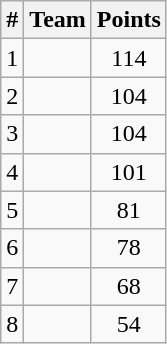<table class="wikitable sortable">
<tr>
<th>#</th>
<th>Team</th>
<th>Points</th>
</tr>
<tr>
<td>1</td>
<td></td>
<td style="text-align:center">114</td>
</tr>
<tr>
<td>2</td>
<td></td>
<td style="text-align:center">104</td>
</tr>
<tr>
<td>3</td>
<td></td>
<td style="text-align:center">104</td>
</tr>
<tr>
<td>4</td>
<td></td>
<td style="text-align:center">101</td>
</tr>
<tr>
<td>5</td>
<td></td>
<td style="text-align:center">81</td>
</tr>
<tr>
<td>6</td>
<td></td>
<td style="text-align:center">78</td>
</tr>
<tr>
<td>7</td>
<td></td>
<td style="text-align:center">68</td>
</tr>
<tr>
<td>8</td>
<td></td>
<td style="text-align:center">54</td>
</tr>
</table>
